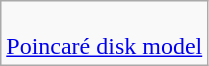<table class=wikitable>
<tr>
<td><br><a href='#'>Poincaré disk model</a><br></td>
</tr>
</table>
